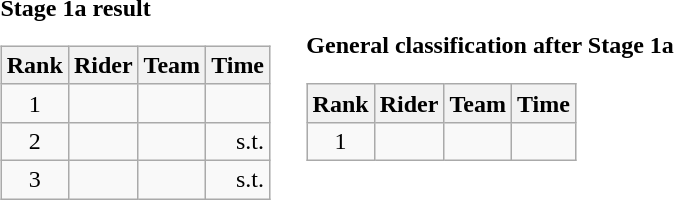<table>
<tr>
<td><strong>Stage 1a result</strong><br><table class="wikitable">
<tr>
<th scope="col">Rank</th>
<th scope="col">Rider</th>
<th scope="col">Team</th>
<th scope="col">Time</th>
</tr>
<tr>
<td style="text-align:center;">1</td>
<td></td>
<td></td>
<td style="text-align:right;"></td>
</tr>
<tr>
<td style="text-align:center;">2</td>
<td></td>
<td></td>
<td style="text-align:right;">s.t.</td>
</tr>
<tr>
<td style="text-align:center;">3</td>
<td></td>
<td></td>
<td style="text-align:right;">s.t.</td>
</tr>
</table>
</td>
<td></td>
<td><strong>General classification after Stage 1a</strong><br><table class="wikitable">
<tr>
<th scope="col">Rank</th>
<th scope="col">Rider</th>
<th scope="col">Team</th>
<th scope="col">Time</th>
</tr>
<tr>
<td style="text-align:center;">1</td>
<td></td>
<td></td>
<td style="text-align:right;"></td>
</tr>
</table>
</td>
</tr>
</table>
